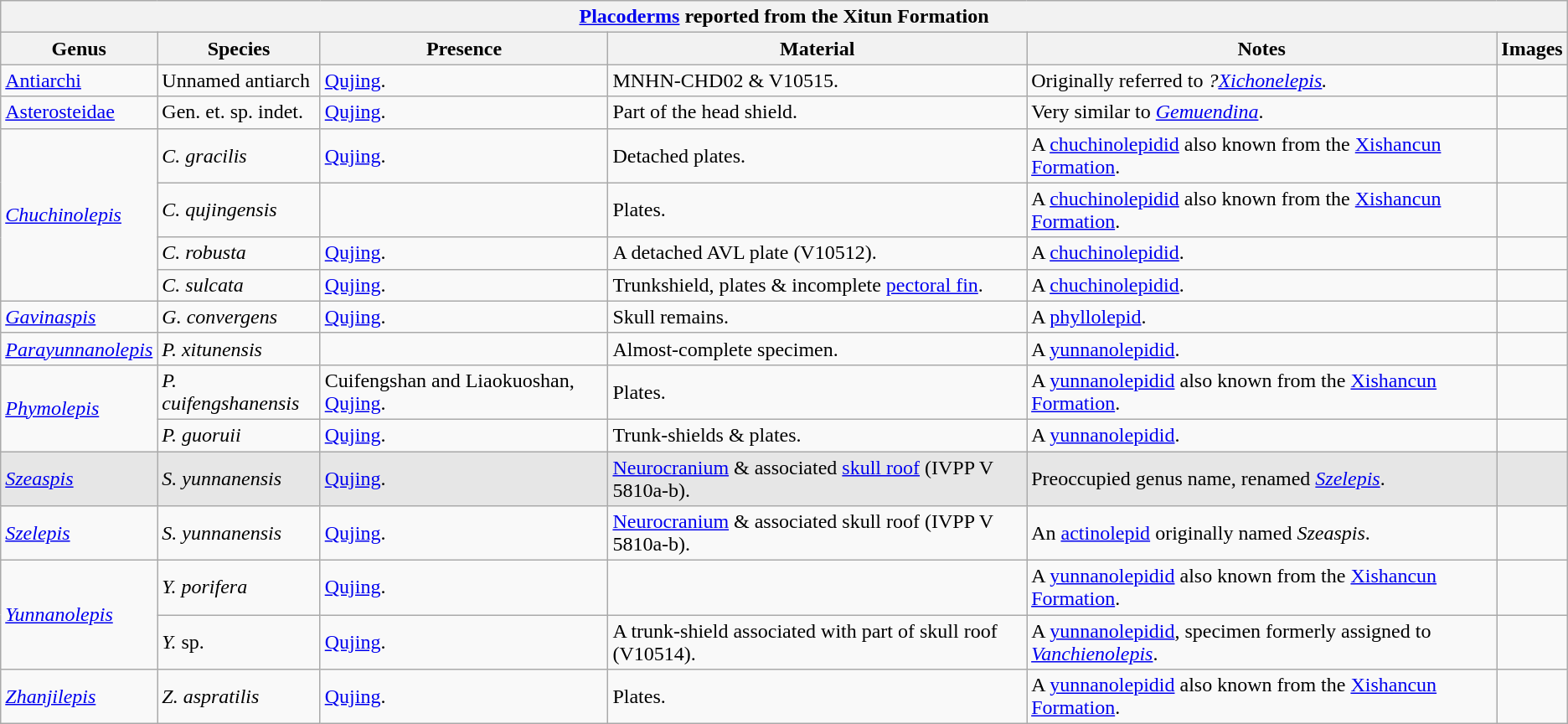<table class="wikitable" align="center">
<tr>
<th colspan="6" align="center"><strong><a href='#'>Placoderms</a> reported from the Xitun Formation</strong></th>
</tr>
<tr>
<th>Genus</th>
<th>Species</th>
<th>Presence</th>
<th><strong>Material</strong></th>
<th>Notes</th>
<th>Images</th>
</tr>
<tr>
<td><a href='#'>Antiarchi</a></td>
<td>Unnamed antiarch</td>
<td><a href='#'>Qujing</a>.</td>
<td>MNHN-CHD02 & V10515.</td>
<td>Originally referred to <em>?<a href='#'>Xichonelepis</a>.</em></td>
<td></td>
</tr>
<tr>
<td><a href='#'>Asterosteidae</a></td>
<td>Gen. et. sp. indet.</td>
<td><a href='#'>Qujing</a>.</td>
<td>Part of the head shield.</td>
<td>Very similar to <em><a href='#'>Gemuendina</a></em>.</td>
<td></td>
</tr>
<tr>
<td rowspan="4"><em><a href='#'>Chuchinolepis</a></em></td>
<td><em>C. gracilis</em></td>
<td><a href='#'>Qujing</a>.</td>
<td>Detached plates.</td>
<td>A <a href='#'>chuchinolepidid</a> also known from the <a href='#'>Xishancun Formation</a>.</td>
<td></td>
</tr>
<tr>
<td><em>C. qujingensis</em></td>
<td></td>
<td>Plates.</td>
<td>A <a href='#'>chuchinolepidid</a> also known from the <a href='#'>Xishancun Formation</a>.</td>
<td></td>
</tr>
<tr>
<td><em>C. robusta</em></td>
<td><a href='#'>Qujing</a>.</td>
<td>A detached AVL plate (V10512).</td>
<td>A <a href='#'>chuchinolepidid</a>.</td>
<td></td>
</tr>
<tr>
<td><em>C. sulcata</em></td>
<td><a href='#'>Qujing</a>.</td>
<td>Trunkshield, plates & incomplete <a href='#'>pectoral fin</a>.</td>
<td>A <a href='#'>chuchinolepidid</a>.</td>
<td></td>
</tr>
<tr>
<td><em><a href='#'>Gavinaspis</a></em></td>
<td><em>G. convergens</em></td>
<td><a href='#'>Qujing</a>.</td>
<td>Skull remains.</td>
<td>A <a href='#'>phyllolepid</a>.</td>
<td></td>
</tr>
<tr>
<td><em><a href='#'>Parayunnanolepis</a></em></td>
<td><em>P. xitunensis</em></td>
<td></td>
<td>Almost-complete specimen.</td>
<td>A <a href='#'>yunnanolepidid</a>.</td>
<td></td>
</tr>
<tr>
<td rowspan=2><em><a href='#'>Phymolepis</a></em></td>
<td><em>P. cuifengshanensis</em></td>
<td>Cuifengshan and Liaokuoshan, <a href='#'>Qujing</a>.</td>
<td>Plates.</td>
<td>A <a href='#'>yunnanolepidid</a> also known from the <a href='#'>Xishancun Formation</a>.</td>
<td></td>
</tr>
<tr>
<td><em>P. guoruii</em></td>
<td><a href='#'>Qujing</a>.</td>
<td>Trunk-shields & plates.</td>
<td>A <a href='#'>yunnanolepidid</a>.</td>
<td></td>
</tr>
<tr>
<td style="background:#E6E6E6;"><em><a href='#'>Szeaspis</a></em></td>
<td style="background:#E6E6E6;"><em>S. yunnanensis</em></td>
<td style="background:#E6E6E6;"><a href='#'>Qujing</a>.</td>
<td style="background:#E6E6E6;"><a href='#'>Neurocranium</a> & associated <a href='#'>skull roof</a> (IVPP V 5810a-b).</td>
<td style="background:#E6E6E6;">Preoccupied genus name, renamed <em><a href='#'>Szelepis</a></em>.</td>
<td style="background:#E6E6E6;"></td>
</tr>
<tr>
<td><em><a href='#'>Szelepis</a></em></td>
<td><em>S. yunnanensis</em></td>
<td><a href='#'>Qujing</a>.</td>
<td><a href='#'>Neurocranium</a> & associated skull roof (IVPP V 5810a-b).</td>
<td>An <a href='#'>actinolepid</a> originally named <em>Szeaspis</em>.</td>
<td></td>
</tr>
<tr>
<td rowspan=2><em><a href='#'>Yunnanolepis</a></em></td>
<td><em>Y. porifera</em></td>
<td><a href='#'>Qujing</a>.</td>
<td></td>
<td>A <a href='#'>yunnanolepidid</a> also known from the <a href='#'>Xishancun Formation</a>.</td>
<td></td>
</tr>
<tr>
<td><em>Y.</em> sp.</td>
<td><a href='#'>Qujing</a>.</td>
<td>A trunk-shield associated with part of skull roof (V10514).</td>
<td>A <a href='#'>yunnanolepidid</a>, specimen formerly assigned to <em><a href='#'>Vanchienolepis</a></em>.</td>
<td></td>
</tr>
<tr>
<td><em><a href='#'>Zhanjilepis</a></em></td>
<td><em>Z. aspratilis</em></td>
<td><a href='#'>Qujing</a>.</td>
<td>Plates.</td>
<td>A <a href='#'>yunnanolepidid</a> also known from the <a href='#'>Xishancun Formation</a>.</td>
<td></td>
</tr>
</table>
